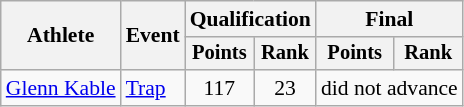<table class="wikitable" style="font-size:90%">
<tr>
<th rowspan="2">Athlete</th>
<th rowspan="2">Event</th>
<th colspan=2>Qualification</th>
<th colspan=2>Final</th>
</tr>
<tr style="font-size:95%">
<th>Points</th>
<th>Rank</th>
<th>Points</th>
<th>Rank</th>
</tr>
<tr align=center>
<td align=left><a href='#'>Glenn Kable</a></td>
<td align=left><a href='#'>Trap</a></td>
<td>117</td>
<td>23</td>
<td colspan=2>did not advance</td>
</tr>
</table>
